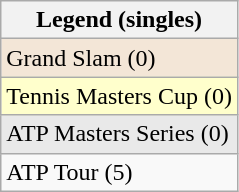<table class="wikitable sortable">
<tr>
<th>Legend (singles)</th>
</tr>
<tr style="background:#f3e6d7;">
<td>Grand Slam (0)</td>
</tr>
<tr style="background:#ffc;">
<td>Tennis Masters Cup (0)</td>
</tr>
<tr style="background:#e9e9e9;">
<td>ATP Masters Series (0)</td>
</tr>
<tr>
<td>ATP Tour (5)</td>
</tr>
</table>
